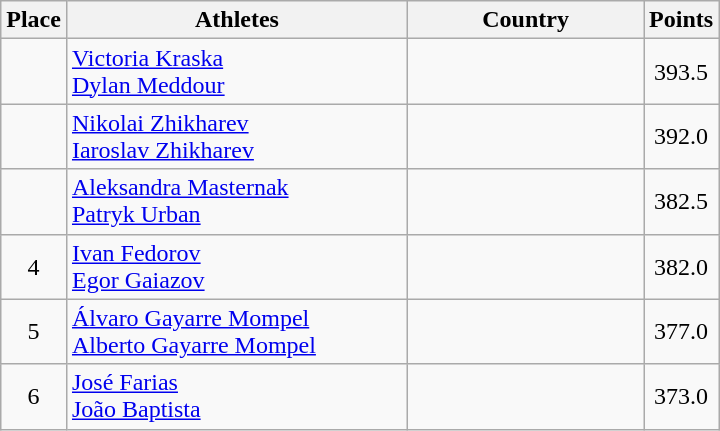<table class="wikitable">
<tr>
<th>Place</th>
<th width=220px>Athletes</th>
<th width=150px>Country</th>
<th>Points</th>
</tr>
<tr>
<td align=center></td>
<td><a href='#'>Victoria Kraska</a><br><a href='#'>Dylan Meddour</a></td>
<td></td>
<td align=center>393.5</td>
</tr>
<tr>
<td align=center></td>
<td><a href='#'>Nikolai Zhikharev</a><br><a href='#'>Iaroslav Zhikharev</a></td>
<td></td>
<td align=center>392.0</td>
</tr>
<tr>
<td align=center></td>
<td><a href='#'>Aleksandra Masternak</a><br><a href='#'>Patryk Urban</a></td>
<td></td>
<td align=center>382.5</td>
</tr>
<tr>
<td align=center>4</td>
<td><a href='#'>Ivan Fedorov</a><br><a href='#'>Egor Gaiazov</a></td>
<td></td>
<td align=center>382.0</td>
</tr>
<tr>
<td align=center>5</td>
<td><a href='#'>Álvaro Gayarre Mompel</a><br><a href='#'>Alberto Gayarre Mompel</a></td>
<td></td>
<td align=center>377.0</td>
</tr>
<tr>
<td align=center>6</td>
<td><a href='#'>José Farias</a><br><a href='#'>João Baptista</a></td>
<td></td>
<td align=center>373.0</td>
</tr>
</table>
